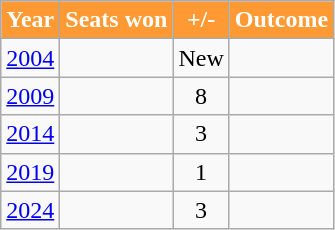<table class="wikitable sortable">
<tr>
<th style="background-color:#FF9933; color:white">Year</th>
<th style="background-color:#FF9933; color:white">Seats won</th>
<th style="background-color:#FF9933; color:white">+/-</th>
<th style="background-color:#FF9933; color:white">Outcome</th>
</tr>
<tr style="text-align:center;">
<td><a href='#'>2004</a></td>
<td></td>
<td> New</td>
<td></td>
</tr>
<tr style="text-align:center;">
<td><a href='#'>2009</a></td>
<td></td>
<td> 8</td>
<td></td>
</tr>
<tr style="text-align:center;">
<td><a href='#'>2014</a></td>
<td></td>
<td> 3</td>
<td></td>
</tr>
<tr style="text-align:center;">
<td><a href='#'>2019</a></td>
<td></td>
<td> 1</td>
<td></td>
</tr>
<tr style="text-align:center;">
<td><a href='#'>2024</a></td>
<td></td>
<td> 3</td>
<td></td>
</tr>
</table>
